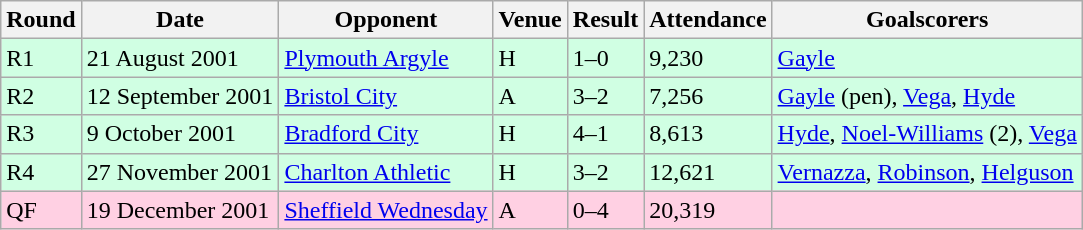<table class="wikitable">
<tr>
<th>Round</th>
<th>Date</th>
<th>Opponent</th>
<th>Venue</th>
<th>Result</th>
<th>Attendance</th>
<th>Goalscorers</th>
</tr>
<tr style="background-color: #d0ffe3;">
<td>R1</td>
<td>21 August 2001</td>
<td><a href='#'>Plymouth Argyle</a></td>
<td>H</td>
<td>1–0</td>
<td>9,230</td>
<td><a href='#'>Gayle</a></td>
</tr>
<tr style="background-color: #d0ffe3;">
<td>R2</td>
<td>12 September 2001</td>
<td><a href='#'>Bristol City</a></td>
<td>A</td>
<td>3–2</td>
<td>7,256</td>
<td><a href='#'>Gayle</a> (pen), <a href='#'>Vega</a>, <a href='#'>Hyde</a></td>
</tr>
<tr style="background-color: #d0ffe3;">
<td>R3</td>
<td>9 October 2001</td>
<td><a href='#'>Bradford City</a></td>
<td>H</td>
<td>4–1</td>
<td>8,613</td>
<td><a href='#'>Hyde</a>, <a href='#'>Noel-Williams</a> (2), <a href='#'>Vega</a></td>
</tr>
<tr style="background-color: #d0ffe3;">
<td>R4</td>
<td>27 November 2001</td>
<td><a href='#'>Charlton Athletic</a></td>
<td>H</td>
<td>3–2 </td>
<td>12,621</td>
<td><a href='#'>Vernazza</a>, <a href='#'>Robinson</a>, <a href='#'>Helguson</a></td>
</tr>
<tr style="background-color: #ffd0e3;">
<td>QF</td>
<td>19 December 2001</td>
<td><a href='#'>Sheffield Wednesday</a></td>
<td>A</td>
<td>0–4</td>
<td>20,319</td>
<td></td>
</tr>
</table>
